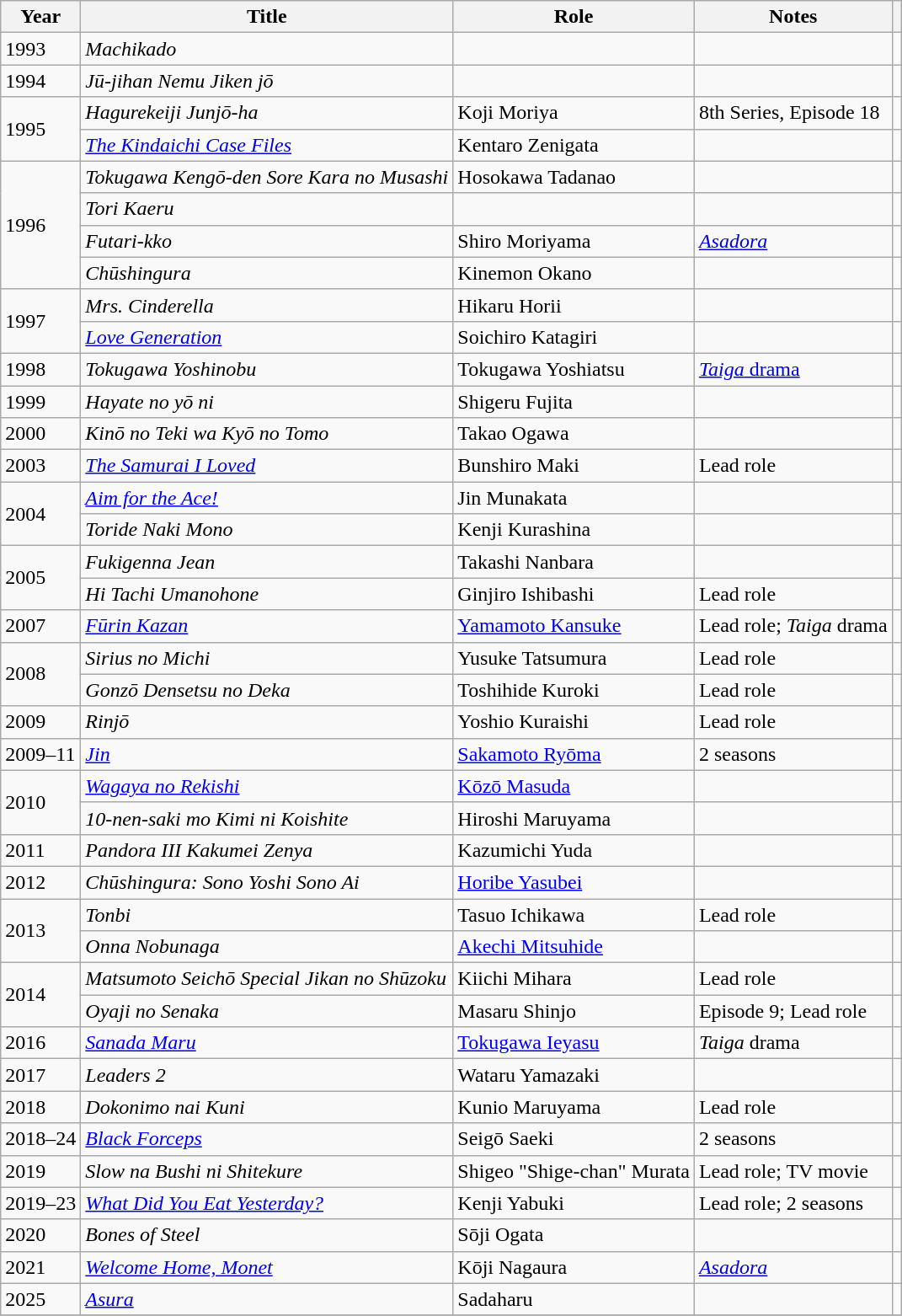<table class="wikitable">
<tr>
<th>Year</th>
<th>Title</th>
<th>Role</th>
<th>Notes</th>
<th></th>
</tr>
<tr>
<td>1993</td>
<td><em>Machikado</em></td>
<td></td>
<td></td>
<td></td>
</tr>
<tr>
<td>1994</td>
<td><em>Jū-jihan Nemu Jiken jō</em></td>
<td></td>
<td></td>
<td></td>
</tr>
<tr>
<td rowspan="2">1995</td>
<td><em>Hagurekeiji Junjō-ha</em></td>
<td>Koji Moriya</td>
<td>8th Series, Episode 18</td>
<td></td>
</tr>
<tr>
<td><em><a href='#'>The Kindaichi Case Files</a></em></td>
<td>Kentaro Zenigata</td>
<td></td>
<td></td>
</tr>
<tr>
<td rowspan="4">1996</td>
<td><em>Tokugawa Kengō-den Sore Kara no Musashi</em></td>
<td>Hosokawa Tadanao</td>
<td></td>
<td></td>
</tr>
<tr>
<td><em>Tori Kaeru</em></td>
<td></td>
<td></td>
<td></td>
</tr>
<tr>
<td><em>Futari-kko</em></td>
<td>Shiro Moriyama</td>
<td><em><a href='#'>Asadora</a></em></td>
<td></td>
</tr>
<tr>
<td><em>Chūshingura</em></td>
<td>Kinemon Okano</td>
<td></td>
<td></td>
</tr>
<tr>
<td rowspan="2">1997</td>
<td><em>Mrs. Cinderella</em></td>
<td>Hikaru Horii</td>
<td></td>
<td></td>
</tr>
<tr>
<td><em><a href='#'>Love Generation</a></em></td>
<td>Soichiro Katagiri</td>
<td></td>
<td></td>
</tr>
<tr>
<td>1998</td>
<td><em>Tokugawa Yoshinobu</em></td>
<td>Tokugawa Yoshiatsu</td>
<td><a href='#'><em>Taiga</em> drama</a></td>
<td></td>
</tr>
<tr>
<td>1999</td>
<td><em>Hayate no yō ni</em></td>
<td>Shigeru Fujita</td>
<td></td>
<td></td>
</tr>
<tr>
<td>2000</td>
<td><em>Kinō no Teki wa Kyō no Tomo</em></td>
<td>Takao Ogawa</td>
<td></td>
<td></td>
</tr>
<tr>
<td>2003</td>
<td><em><a href='#'>The Samurai I Loved</a></em></td>
<td>Bunshiro Maki</td>
<td>Lead role</td>
<td></td>
</tr>
<tr>
<td rowspan="2">2004</td>
<td><em><a href='#'>Aim for the Ace!</a></em></td>
<td>Jin Munakata</td>
<td></td>
<td></td>
</tr>
<tr>
<td><em>Toride Naki Mono</em></td>
<td>Kenji Kurashina</td>
<td></td>
<td></td>
</tr>
<tr>
<td rowspan="2">2005</td>
<td><em>Fukigenna Jean</em></td>
<td>Takashi Nanbara</td>
<td></td>
<td></td>
</tr>
<tr>
<td><em>Hi Tachi Umanohone</em></td>
<td>Ginjiro Ishibashi</td>
<td>Lead role</td>
<td></td>
</tr>
<tr>
<td>2007</td>
<td><em><a href='#'>Fūrin Kazan</a></em></td>
<td><a href='#'>Yamamoto Kansuke</a></td>
<td>Lead role; <em>Taiga</em> drama</td>
<td></td>
</tr>
<tr>
<td rowspan="2">2008</td>
<td><em>Sirius no Michi</em></td>
<td>Yusuke Tatsumura</td>
<td>Lead role</td>
<td></td>
</tr>
<tr>
<td><em>Gonzō Densetsu no Deka</em></td>
<td>Toshihide Kuroki</td>
<td>Lead role</td>
<td></td>
</tr>
<tr>
<td>2009</td>
<td><em>Rinjō</em></td>
<td>Yoshio Kuraishi</td>
<td>Lead role</td>
<td></td>
</tr>
<tr>
<td>2009–11</td>
<td><em><a href='#'>Jin</a></em></td>
<td><a href='#'>Sakamoto Ryōma</a></td>
<td>2 seasons</td>
<td></td>
</tr>
<tr>
<td rowspan="2">2010</td>
<td><em><a href='#'>Wagaya no Rekishi</a></em></td>
<td><a href='#'>Kōzō Masuda</a></td>
<td></td>
<td></td>
</tr>
<tr>
<td><em>10-nen-saki mo Kimi ni Koishite</em></td>
<td>Hiroshi Maruyama</td>
<td></td>
<td></td>
</tr>
<tr>
<td>2011</td>
<td><em>Pandora III Kakumei Zenya</em></td>
<td>Kazumichi Yuda</td>
<td></td>
<td></td>
</tr>
<tr>
<td>2012</td>
<td><em>Chūshingura: Sono Yoshi Sono Ai</em></td>
<td><a href='#'>Horibe Yasubei</a></td>
<td></td>
<td></td>
</tr>
<tr>
<td rowspan="2">2013</td>
<td><em>Tonbi</em></td>
<td>Tasuo Ichikawa</td>
<td>Lead role</td>
<td></td>
</tr>
<tr>
<td><em>Onna Nobunaga</em></td>
<td><a href='#'>Akechi Mitsuhide</a></td>
<td></td>
<td></td>
</tr>
<tr>
<td rowspan="2">2014</td>
<td><em>Matsumoto Seichō Special Jikan no Shūzoku</em></td>
<td>Kiichi Mihara</td>
<td>Lead role</td>
<td></td>
</tr>
<tr>
<td><em>Oyaji no Senaka</em></td>
<td>Masaru Shinjo</td>
<td>Episode 9; Lead role</td>
<td></td>
</tr>
<tr>
<td>2016</td>
<td><em><a href='#'>Sanada Maru</a></em></td>
<td><a href='#'>Tokugawa Ieyasu</a></td>
<td><em>Taiga</em> drama</td>
<td></td>
</tr>
<tr>
<td>2017</td>
<td><em>Leaders 2</em></td>
<td>Wataru Yamazaki</td>
<td></td>
<td></td>
</tr>
<tr>
<td>2018</td>
<td><em>Dokonimo nai Kuni</em></td>
<td>Kunio Maruyama</td>
<td>Lead role</td>
<td></td>
</tr>
<tr>
<td>2018–24</td>
<td><em><a href='#'>Black Forceps</a></em></td>
<td>Seigō Saeki</td>
<td>2 seasons</td>
<td></td>
</tr>
<tr>
<td>2019</td>
<td><em>Slow na Bushi ni Shitekure</em></td>
<td>Shigeo "Shige-chan" Murata</td>
<td>Lead role; TV movie</td>
<td></td>
</tr>
<tr>
<td>2019–23</td>
<td><em><a href='#'>What Did You Eat Yesterday?</a></em></td>
<td>Kenji Yabuki</td>
<td>Lead role; 2 seasons</td>
<td></td>
</tr>
<tr>
<td>2020</td>
<td><em>Bones of Steel</em></td>
<td>Sōji Ogata</td>
<td></td>
<td></td>
</tr>
<tr>
<td>2021</td>
<td><em><a href='#'>Welcome Home, Monet</a></em></td>
<td>Kōji Nagaura</td>
<td><em><a href='#'>Asadora</a></em></td>
<td></td>
</tr>
<tr>
<td>2025</td>
<td><em><a href='#'>Asura</a></em></td>
<td>Sadaharu</td>
<td></td>
<td></td>
</tr>
<tr>
</tr>
</table>
